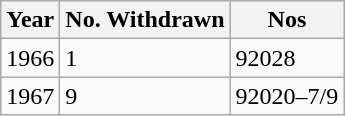<table class="wikitable sortable">
<tr>
<th>Year</th>
<th>No. Withdrawn</th>
<th class="unsortable">Nos</th>
</tr>
<tr>
<td>1966</td>
<td>1</td>
<td>92028</td>
</tr>
<tr>
<td>1967</td>
<td>9</td>
<td>92020–7/9</td>
</tr>
</table>
